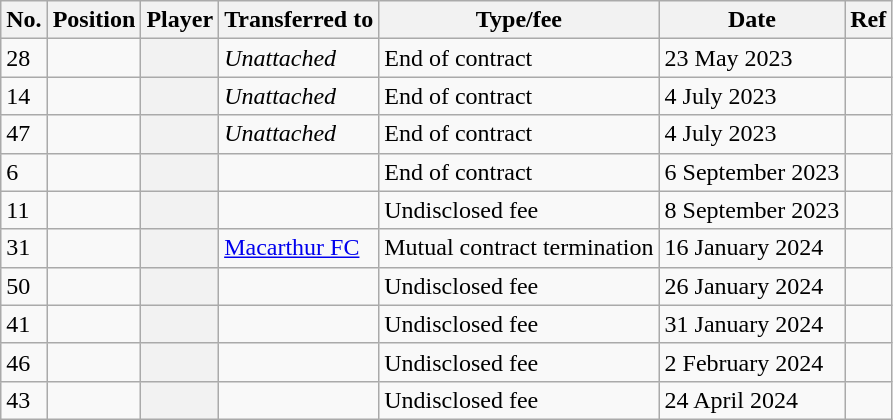<table class="wikitable plainrowheaders sortable" style="text-align:center; text-align:left">
<tr>
<th scope="col">No.</th>
<th scope="col">Position</th>
<th scope="col">Player</th>
<th scope="col">Transferred to</th>
<th scope="col">Type/fee</th>
<th scope="col">Date</th>
<th scope="col" class="unsortable">Ref</th>
</tr>
<tr>
<td>28</td>
<td></td>
<th scope="row"></th>
<td><em>Unattached</em></td>
<td>End of contract</td>
<td>23 May 2023</td>
<td></td>
</tr>
<tr>
<td>14</td>
<td></td>
<th scope="row"></th>
<td><em>Unattached</em></td>
<td>End of contract</td>
<td>4 July 2023</td>
<td></td>
</tr>
<tr>
<td>47</td>
<td></td>
<th scope="row"></th>
<td><em>Unattached</em></td>
<td>End of contract</td>
<td>4 July 2023</td>
<td></td>
</tr>
<tr>
<td>6</td>
<td></td>
<th scope="row"></th>
<td></td>
<td>End of contract</td>
<td>6 September 2023</td>
<td></td>
</tr>
<tr>
<td>11</td>
<td></td>
<th scope="row"></th>
<td></td>
<td>Undisclosed fee</td>
<td>8 September 2023</td>
<td></td>
</tr>
<tr>
<td>31</td>
<td></td>
<th scope="row"></th>
<td><a href='#'>Macarthur FC</a></td>
<td>Mutual contract termination</td>
<td>16 January 2024</td>
<td></td>
</tr>
<tr>
<td>50</td>
<td></td>
<th scope="row"></th>
<td></td>
<td>Undisclosed fee</td>
<td>26 January 2024</td>
<td></td>
</tr>
<tr>
<td>41</td>
<td></td>
<th scope="row"></th>
<td></td>
<td>Undisclosed fee</td>
<td>31 January 2024</td>
<td></td>
</tr>
<tr>
<td>46</td>
<td></td>
<th scope="row"></th>
<td></td>
<td>Undisclosed fee</td>
<td>2 February 2024</td>
<td></td>
</tr>
<tr>
<td>43</td>
<td></td>
<th scope="row"></th>
<td></td>
<td>Undisclosed fee</td>
<td>24 April 2024</td>
<td></td>
</tr>
</table>
